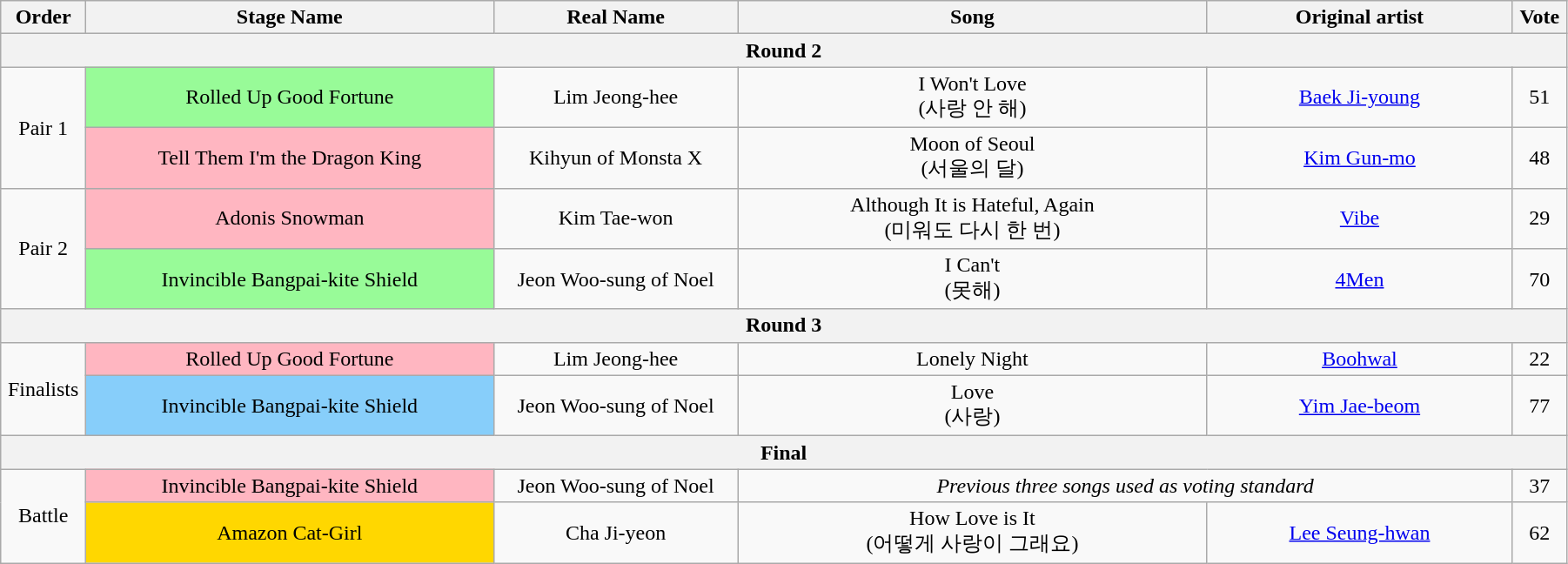<table class="wikitable" style="text-align:center; width:95%;">
<tr>
<th style="width:1%;">Order</th>
<th style="width:20%;">Stage Name</th>
<th style="width:12%;">Real Name</th>
<th style="width:23%;">Song</th>
<th style="width:15%;">Original artist</th>
<th style="width:1%;">Vote</th>
</tr>
<tr>
<th colspan=6>Round 2</th>
</tr>
<tr>
<td rowspan=2>Pair 1</td>
<td bgcolor="palegreen">Rolled Up Good Fortune</td>
<td>Lim Jeong-hee</td>
<td>I Won't Love<br>(사랑 안 해)</td>
<td><a href='#'>Baek Ji-young</a></td>
<td>51</td>
</tr>
<tr>
<td bgcolor="lightpink">Tell Them I'm the Dragon King</td>
<td>Kihyun of Monsta X</td>
<td>Moon of Seoul<br>(서울의 달)</td>
<td><a href='#'>Kim Gun-mo</a></td>
<td>48</td>
</tr>
<tr>
<td rowspan=2>Pair 2</td>
<td bgcolor="lightpink">Adonis Snowman</td>
<td>Kim Tae-won</td>
<td>Although It is Hateful, Again<br>(미워도 다시 한 번)</td>
<td><a href='#'>Vibe</a></td>
<td>29</td>
</tr>
<tr>
<td bgcolor="palegreen">Invincible Bangpai-kite Shield</td>
<td>Jeon Woo-sung of Noel</td>
<td>I Can't<br>(못해)</td>
<td><a href='#'>4Men</a></td>
<td>70</td>
</tr>
<tr>
<th colspan=6>Round 3</th>
</tr>
<tr>
<td rowspan=2>Finalists</td>
<td bgcolor="lightpink">Rolled Up Good Fortune</td>
<td>Lim Jeong-hee</td>
<td>Lonely Night</td>
<td><a href='#'>Boohwal</a></td>
<td>22</td>
</tr>
<tr>
<td bgcolor="lightskyblue">Invincible Bangpai-kite Shield</td>
<td>Jeon Woo-sung of Noel</td>
<td>Love<br>(사랑)</td>
<td><a href='#'>Yim Jae-beom</a></td>
<td>77</td>
</tr>
<tr>
<th colspan=6>Final</th>
</tr>
<tr>
<td rowspan=2>Battle</td>
<td bgcolor="lightpink">Invincible Bangpai-kite Shield</td>
<td>Jeon Woo-sung of Noel</td>
<td colspan=2><em>Previous three songs used as voting standard</em></td>
<td>37</td>
</tr>
<tr>
<td bgcolor="gold">Amazon Cat-Girl</td>
<td>Cha Ji-yeon</td>
<td>How Love is It<br>(어떻게 사랑이 그래요)</td>
<td><a href='#'>Lee Seung-hwan</a></td>
<td>62</td>
</tr>
</table>
